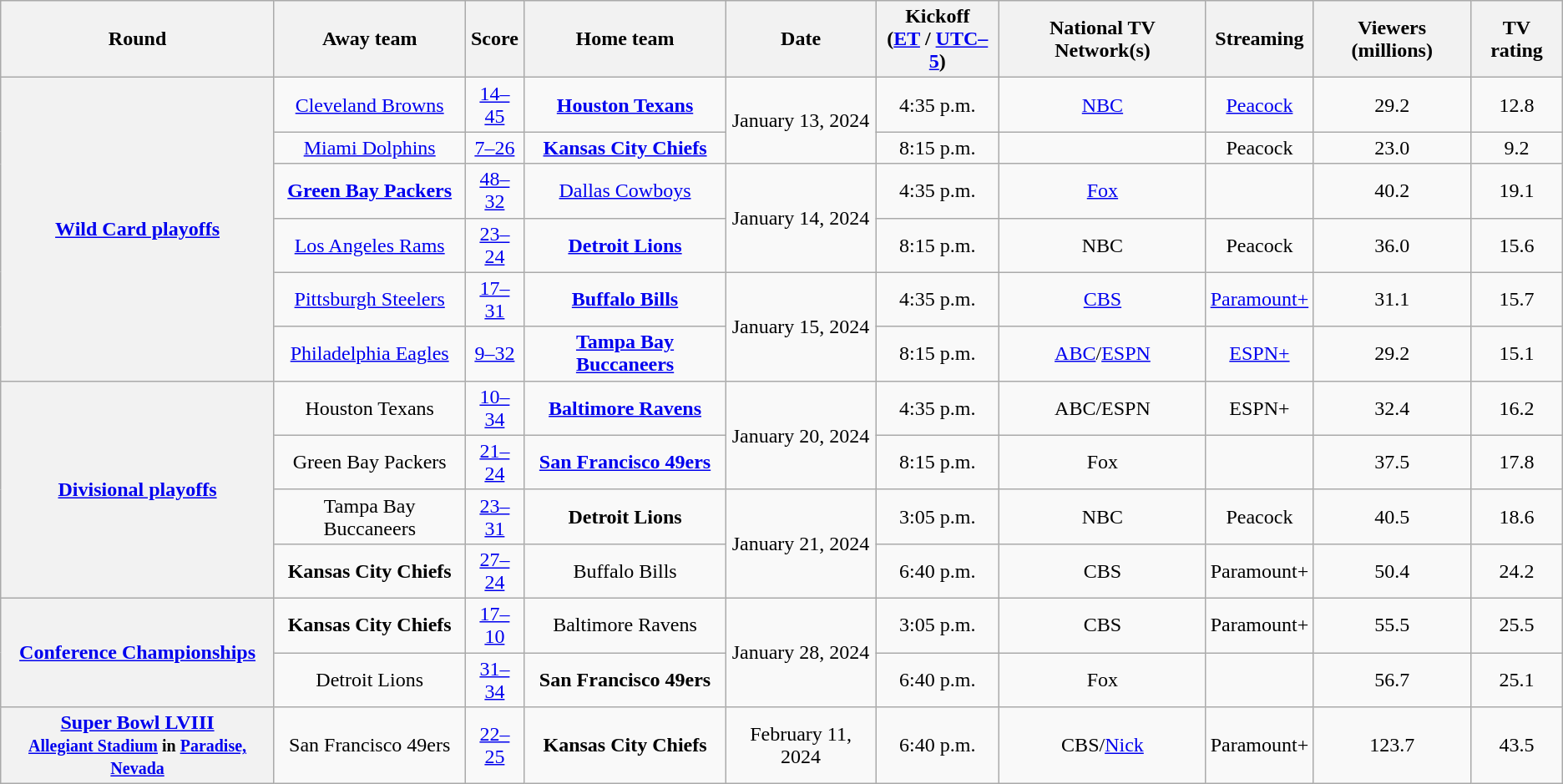<table class="wikitable sortable" style="text-align:center">
<tr>
<th>Round</th>
<th>Away team</th>
<th>Score</th>
<th>Home team</th>
<th>Date</th>
<th>Kickoff<br>(<a href='#'>ET</a> / <a href='#'>UTC–5</a>)</th>
<th>National TV Network(s)</th>
<th>Streaming</th>
<th>Viewers (millions)</th>
<th>TV rating</th>
</tr>
<tr>
<th rowspan="6"><a href='#'>Wild Card playoffs</a></th>
<td><a href='#'>Cleveland Browns</a></td>
<td><a href='#'>14–45</a></td>
<td><strong><a href='#'>Houston Texans</a></strong></td>
<td rowspan="2">January 13, 2024</td>
<td>4:35 p.m.</td>
<td><a href='#'>NBC</a></td>
<td><a href='#'>Peacock</a></td>
<td>29.2</td>
<td>12.8</td>
</tr>
<tr>
<td><a href='#'>Miami Dolphins</a></td>
<td><a href='#'>7–26</a></td>
<td><strong><a href='#'>Kansas City Chiefs</a></strong></td>
<td>8:15 p.m.</td>
<td></td>
<td>Peacock</td>
<td>23.0</td>
<td>9.2</td>
</tr>
<tr>
<td><strong><a href='#'>Green Bay Packers</a></strong></td>
<td><a href='#'>48–32</a></td>
<td><a href='#'>Dallas Cowboys</a></td>
<td rowspan="2">January 14, 2024</td>
<td>4:35 p.m.</td>
<td><a href='#'>Fox</a></td>
<td></td>
<td>40.2</td>
<td>19.1</td>
</tr>
<tr>
<td><a href='#'>Los Angeles Rams</a></td>
<td><a href='#'>23–24</a></td>
<td><strong><a href='#'>Detroit Lions</a></strong></td>
<td>8:15 p.m.</td>
<td>NBC</td>
<td>Peacock</td>
<td>36.0</td>
<td>15.6</td>
</tr>
<tr>
<td><a href='#'>Pittsburgh Steelers</a></td>
<td><a href='#'>17–31</a></td>
<td><strong><a href='#'>Buffalo Bills</a></strong></td>
<td rowspan="2">January 15, 2024</td>
<td>4:35 p.m.</td>
<td><a href='#'>CBS</a></td>
<td><a href='#'>Paramount+</a></td>
<td>31.1</td>
<td>15.7</td>
</tr>
<tr>
<td><a href='#'>Philadelphia Eagles</a></td>
<td><a href='#'>9–32</a></td>
<td><strong><a href='#'>Tampa Bay Buccaneers</a></strong></td>
<td>8:15 p.m.</td>
<td><a href='#'>ABC</a>/<a href='#'>ESPN</a></td>
<td><a href='#'>ESPN+</a></td>
<td>29.2</td>
<td>15.1</td>
</tr>
<tr>
<th rowspan="4"><a href='#'>Divisional playoffs</a></th>
<td>Houston Texans</td>
<td><a href='#'>10–34</a></td>
<td><strong><a href='#'>Baltimore Ravens</a></strong></td>
<td rowspan="2">January 20, 2024</td>
<td>4:35 p.m.</td>
<td>ABC/ESPN</td>
<td>ESPN+</td>
<td>32.4</td>
<td>16.2</td>
</tr>
<tr>
<td>Green Bay Packers</td>
<td><a href='#'>21–24</a></td>
<td><strong><a href='#'>San Francisco 49ers</a></strong></td>
<td>8:15 p.m.</td>
<td>Fox</td>
<td></td>
<td>37.5</td>
<td>17.8</td>
</tr>
<tr>
<td>Tampa Bay Buccaneers</td>
<td><a href='#'>23–31</a></td>
<td><strong>Detroit Lions</strong></td>
<td rowspan="2">January 21, 2024</td>
<td>3:05 p.m.</td>
<td>NBC</td>
<td>Peacock</td>
<td>40.5</td>
<td>18.6</td>
</tr>
<tr>
<td><strong>Kansas City Chiefs</strong></td>
<td><a href='#'>27–24</a></td>
<td>Buffalo Bills</td>
<td>6:40 p.m.</td>
<td>CBS</td>
<td>Paramount+</td>
<td>50.4</td>
<td>24.2</td>
</tr>
<tr>
<th rowspan="2"><a href='#'>Conference Championships</a></th>
<td><strong>Kansas City Chiefs</strong></td>
<td><a href='#'>17–10</a></td>
<td>Baltimore Ravens</td>
<td rowspan="2">January 28, 2024</td>
<td>3:05 p.m.</td>
<td>CBS</td>
<td>Paramount+</td>
<td>55.5</td>
<td>25.5</td>
</tr>
<tr>
<td>Detroit Lions</td>
<td><a href='#'>31–34</a></td>
<td><strong>San Francisco 49ers</strong></td>
<td>6:40 p.m.</td>
<td>Fox</td>
<td></td>
<td>56.7</td>
<td>25.1</td>
</tr>
<tr>
<th><a href='#'>Super Bowl LVIII</a><br><small><a href='#'>Allegiant Stadium</a> in <a href='#'>Paradise, Nevada</a></small></th>
<td>San Francisco 49ers</td>
<td><a href='#'>22–25 </a></td>
<td><strong>Kansas City Chiefs</strong></td>
<td>February 11, 2024</td>
<td>6:40 p.m.</td>
<td>CBS/<a href='#'>Nick</a></td>
<td>Paramount+</td>
<td>123.7</td>
<td>43.5</td>
</tr>
</table>
